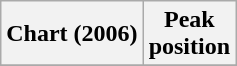<table class="wikitable sortable plainrowheaders">
<tr>
<th scope="col">Chart (2006)</th>
<th scope="col">Peak<br>position</th>
</tr>
<tr>
</tr>
</table>
